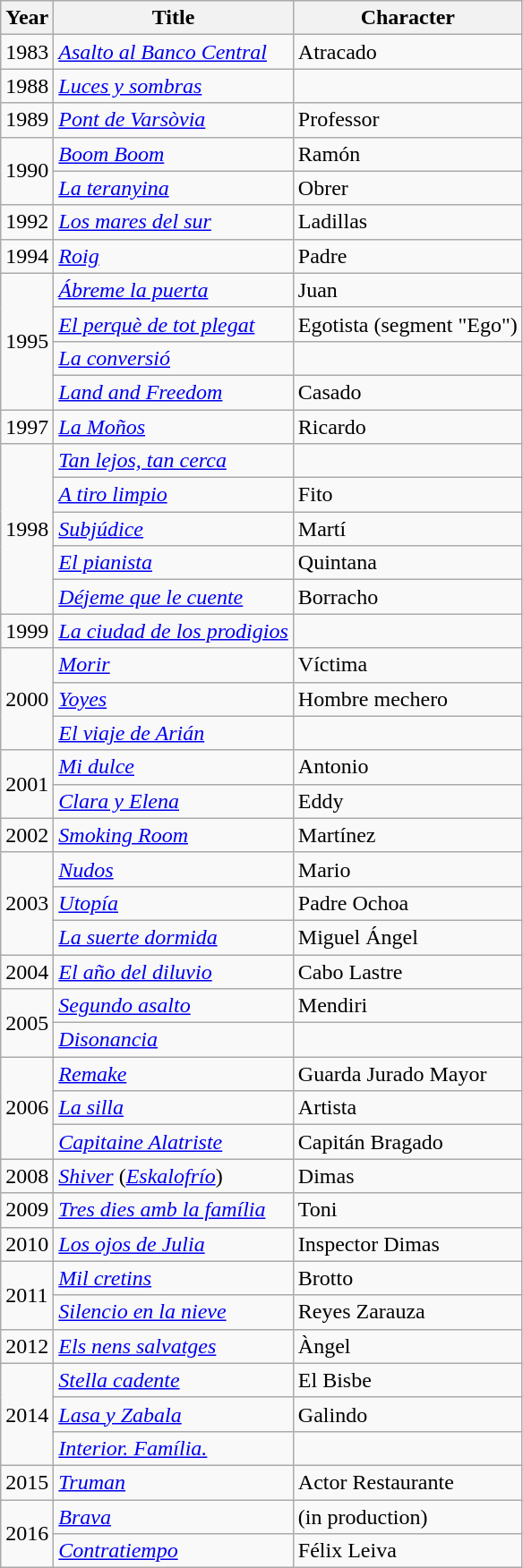<table class="wikitable">
<tr>
<th>Year</th>
<th>Title</th>
<th>Character</th>
</tr>
<tr>
<td>1983</td>
<td><em><a href='#'>Asalto al Banco Central</a></em></td>
<td>Atracado</td>
</tr>
<tr>
<td>1988</td>
<td><em><a href='#'>Luces y sombras</a></em></td>
<td></td>
</tr>
<tr>
<td>1989</td>
<td><em><a href='#'>Pont de Varsòvia</a></em></td>
<td>Professor</td>
</tr>
<tr>
<td rowspan="2">1990</td>
<td><em><a href='#'>Boom Boom</a></em></td>
<td>Ramón</td>
</tr>
<tr>
<td><em><a href='#'>La teranyina</a></em></td>
<td>Obrer</td>
</tr>
<tr>
<td>1992</td>
<td><em><a href='#'>Los mares del sur</a></em></td>
<td>Ladillas</td>
</tr>
<tr>
<td>1994</td>
<td><em><a href='#'>Roig</a></em></td>
<td>Padre</td>
</tr>
<tr>
<td rowspan="4">1995</td>
<td><em><a href='#'>Ábreme la puerta</a></em></td>
<td>Juan</td>
</tr>
<tr>
<td><em><a href='#'>El perquè de tot plegat</a></em></td>
<td>Egotista (segment "Ego")</td>
</tr>
<tr>
<td><em><a href='#'>La conversió</a></em></td>
<td></td>
</tr>
<tr>
<td><em><a href='#'>Land and Freedom</a></em></td>
<td>Casado</td>
</tr>
<tr>
<td>1997</td>
<td><em><a href='#'>La Moños</a></em></td>
<td>Ricardo</td>
</tr>
<tr>
<td rowspan="5">1998</td>
<td><em><a href='#'>Tan lejos, tan cerca</a></em></td>
<td></td>
</tr>
<tr>
<td><em><a href='#'>A tiro limpio</a></em></td>
<td>Fito</td>
</tr>
<tr>
<td><em><a href='#'>Subjúdice</a></em></td>
<td>Martí</td>
</tr>
<tr>
<td><em><a href='#'>El pianista</a></em></td>
<td>Quintana</td>
</tr>
<tr>
<td><em><a href='#'>Déjeme que le cuente</a></em></td>
<td>Borracho</td>
</tr>
<tr>
<td>1999</td>
<td><em><a href='#'>La ciudad de los prodigios</a></em></td>
<td></td>
</tr>
<tr>
<td rowspan="3">2000</td>
<td><em><a href='#'>Morir</a></em></td>
<td>Víctima</td>
</tr>
<tr>
<td><em><a href='#'>Yoyes</a></em></td>
<td>Hombre mechero</td>
</tr>
<tr>
<td><em><a href='#'>El viaje de Arián</a></em></td>
<td></td>
</tr>
<tr>
<td rowspan="2">2001</td>
<td><em><a href='#'>Mi dulce</a></em></td>
<td>Antonio</td>
</tr>
<tr>
<td><em><a href='#'>Clara y Elena</a></em></td>
<td>Eddy</td>
</tr>
<tr>
<td>2002</td>
<td><em><a href='#'>Smoking Room</a></em></td>
<td>Martínez</td>
</tr>
<tr>
<td rowspan="3">2003</td>
<td><em><a href='#'>Nudos</a></em></td>
<td>Mario</td>
</tr>
<tr>
<td><em><a href='#'>Utopía</a></em></td>
<td>Padre Ochoa</td>
</tr>
<tr>
<td><em><a href='#'>La suerte dormida</a></em></td>
<td>Miguel Ángel</td>
</tr>
<tr>
<td>2004</td>
<td><em><a href='#'>El año del diluvio</a></em></td>
<td>Cabo Lastre</td>
</tr>
<tr>
<td rowspan="2">2005</td>
<td><em><a href='#'>Segundo asalto</a></em></td>
<td>Mendiri</td>
</tr>
<tr>
<td><em><a href='#'>Disonancia</a></em></td>
<td></td>
</tr>
<tr>
<td rowspan="3">2006</td>
<td><em><a href='#'>Remake</a></em></td>
<td>Guarda Jurado Mayor</td>
</tr>
<tr>
<td><em><a href='#'>La silla</a></em></td>
<td>Artista</td>
</tr>
<tr>
<td><em><a href='#'>Capitaine Alatriste</a></em></td>
<td>Capitán Bragado</td>
</tr>
<tr>
<td>2008</td>
<td><em><a href='#'>Shiver</a></em> (<em><a href='#'>Eskalofrío</a></em>)</td>
<td>Dimas</td>
</tr>
<tr>
<td>2009</td>
<td><em><a href='#'>Tres dies amb la família</a></em></td>
<td>Toni</td>
</tr>
<tr>
<td>2010</td>
<td><em><a href='#'>Los ojos de Julia</a></em></td>
<td>Inspector Dimas</td>
</tr>
<tr>
<td rowspan="2">2011</td>
<td><em><a href='#'>Mil cretins</a></em></td>
<td>Brotto</td>
</tr>
<tr>
<td><em><a href='#'>Silencio en la nieve</a></em></td>
<td>Reyes Zarauza</td>
</tr>
<tr>
<td>2012</td>
<td><em><a href='#'>Els nens salvatges</a></em></td>
<td>Àngel</td>
</tr>
<tr>
<td rowspan="3">2014</td>
<td><em><a href='#'>Stella cadente</a></em></td>
<td>El Bisbe</td>
</tr>
<tr>
<td><em><a href='#'>Lasa y Zabala</a></em></td>
<td>Galindo</td>
</tr>
<tr>
<td><em><a href='#'>Interior. Família.</a></em></td>
<td></td>
</tr>
<tr>
<td>2015</td>
<td><em><a href='#'>Truman</a></em></td>
<td>Actor Restaurante</td>
</tr>
<tr>
<td rowspan="2">2016</td>
<td><em><a href='#'>Brava</a></em></td>
<td>(in production)</td>
</tr>
<tr>
<td><em><a href='#'>Contratiempo</a></em></td>
<td>Félix Leiva</td>
</tr>
</table>
